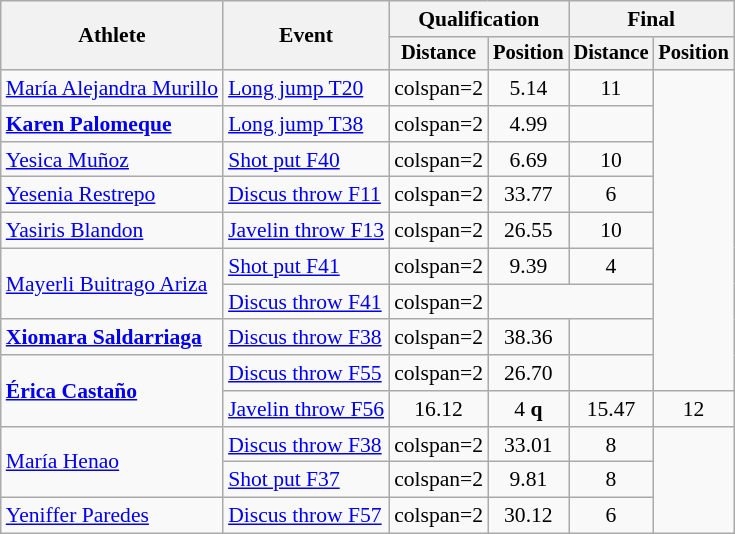<table class=wikitable style="font-size:90%">
<tr>
<th rowspan="2">Athlete</th>
<th rowspan="2">Event</th>
<th colspan="2">Qualification</th>
<th colspan="2">Final</th>
</tr>
<tr style="font-size:95%">
<th>Distance</th>
<th>Position</th>
<th>Distance</th>
<th>Position</th>
</tr>
<tr style="text-align:center">
<td style="text-align:left"><a href='#'>María Alejandra Murillo</a></td>
<td style="text-align:left"><a href='#'>Long jump T20</a></td>
<td>colspan=2 </td>
<td>5.14</td>
<td>11</td>
</tr>
<tr style="text-align:center">
<td style="text-align:left"><strong><a href='#'>Karen Palomeque</a></strong></td>
<td style="text-align:left"><a href='#'>Long jump T38</a></td>
<td>colspan=2 </td>
<td>4.99 <strong></strong></td>
<td></td>
</tr>
<tr style="text-align:center">
<td style="text-align:left"><a href='#'>Yesica Muñoz</a></td>
<td style="text-align:left"><a href='#'>Shot put F40</a></td>
<td>colspan=2 </td>
<td>6.69 <strong></strong></td>
<td>10</td>
</tr>
<tr style="text-align:center">
<td style="text-align:left"><a href='#'>Yesenia Restrepo</a></td>
<td style="text-align:left"><a href='#'>Discus throw F11</a></td>
<td>colspan=2 </td>
<td>33.77 <strong></strong></td>
<td>6</td>
</tr>
<tr style="text-align:center">
<td style="text-align:left"><a href='#'>Yasiris Blandon</a></td>
<td style="text-align:left"><a href='#'>Javelin throw F13</a></td>
<td>colspan=2 </td>
<td>26.55 <strong></strong></td>
<td>10</td>
</tr>
<tr style="text-align:center">
<td rowspan=2 style="text-align:left"><a href='#'>Mayerli Buitrago Ariza</a></td>
<td style="text-align:left"><a href='#'>Shot put F41</a></td>
<td>colspan=2 </td>
<td>9.39</td>
<td>4</td>
</tr>
<tr style="text-align:center">
<td style="text-align:left"><a href='#'>Discus throw F41</a></td>
<td>colspan=2 </td>
<td colspan=2><strong></strong></td>
</tr>
<tr style="text-align:center">
<td style="text-align:left"><strong><a href='#'>Xiomara Saldarriaga</a></strong></td>
<td style="text-align:left"><a href='#'>Discus throw F38</a></td>
<td>colspan=2 </td>
<td>38.36 <strong></strong></td>
<td></td>
</tr>
<tr style="text-align:center">
<td rowspan=2 style="text-align:left"><strong><a href='#'>Érica Castaño</a></strong></td>
<td style="text-align:left"><a href='#'>Discus throw F55</a></td>
<td>colspan=2 </td>
<td>26.70</td>
<td></td>
</tr>
<tr style="text-align:center">
<td style="text-align:left"><a href='#'>Javelin throw F56</a></td>
<td>16.12 <strong></strong></td>
<td>4 <strong>q</strong></td>
<td>15.47</td>
<td>12</td>
</tr>
<tr style="text-align:center">
<td rowspan=2 style="text-align:left"><a href='#'>María Henao</a></td>
<td style="text-align:left"><a href='#'>Discus throw F38</a></td>
<td>colspan=2 </td>
<td>33.01 <strong></strong></td>
<td>8</td>
</tr>
<tr style="text-align:center">
<td style="text-align:left"><a href='#'>Shot put F37</a></td>
<td>colspan=2 </td>
<td>9.81</td>
<td>8</td>
</tr>
<tr style="text-align:center">
<td style="text-align:left"><a href='#'>Yeniffer Paredes</a></td>
<td style="text-align:left"><a href='#'>Discus throw F57</a></td>
<td>colspan=2 </td>
<td>30.12 <strong></strong></td>
<td>6</td>
</tr>
</table>
